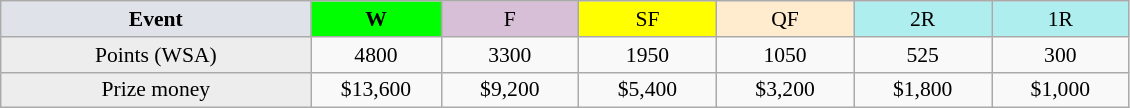<table class=wikitable style=font-size:90%;text-align:center>
<tr>
<td width=200 colspan=1 bgcolor=#dfe2e9><strong>Event</strong></td>
<td width=80 bgcolor=lime><strong>W</strong></td>
<td width=85 bgcolor=#D8BFD8>F</td>
<td width=85 bgcolor=#FFFF00>SF</td>
<td width=85 bgcolor=#ffebcd>QF</td>
<td width=85 bgcolor=#afeeee>2R</td>
<td width=85 bgcolor=#afeeee>1R</td>
</tr>
<tr>
<td bgcolor=#EDEDED>Points (WSA)</td>
<td>4800</td>
<td>3300</td>
<td>1950</td>
<td>1050</td>
<td>525</td>
<td>300</td>
</tr>
<tr>
<td bgcolor=#EDEDED>Prize money</td>
<td>$13,600</td>
<td>$9,200</td>
<td>$5,400</td>
<td>$3,200</td>
<td>$1,800</td>
<td>$1,000</td>
</tr>
</table>
